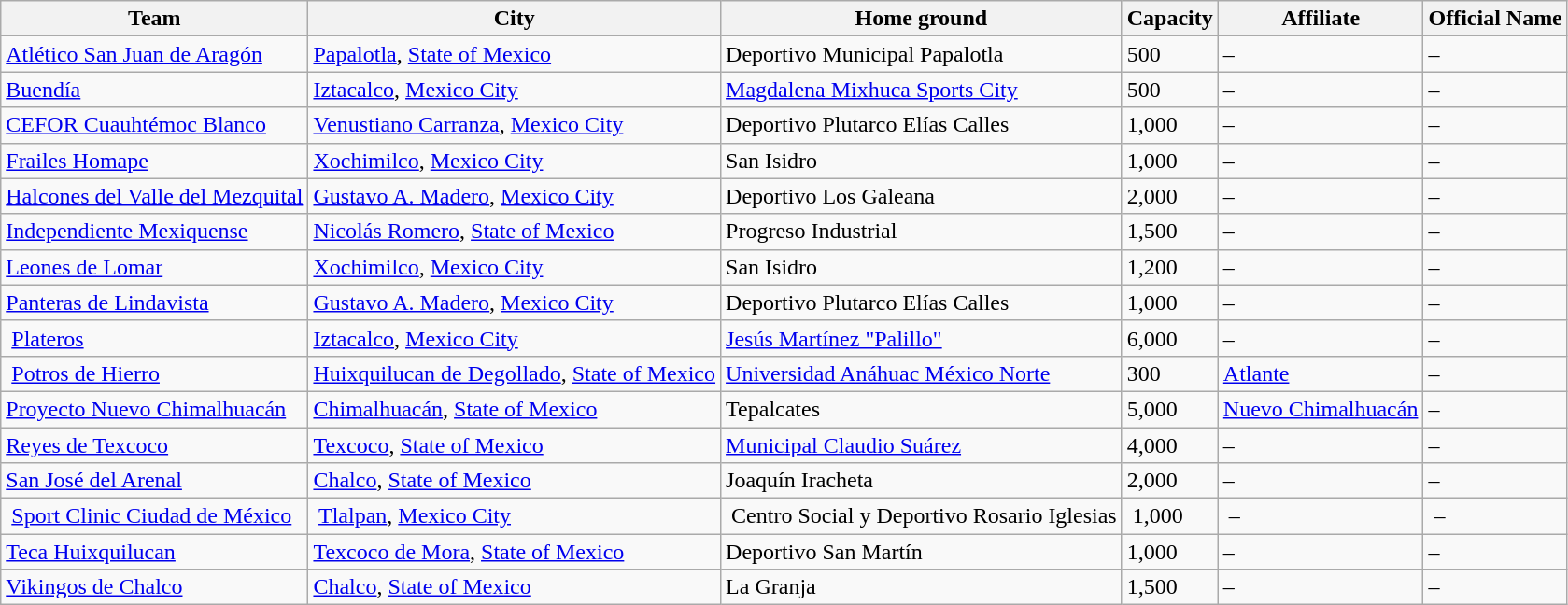<table class="wikitable sortable">
<tr>
<th>Team</th>
<th>City</th>
<th>Home ground</th>
<th>Capacity</th>
<th>Affiliate</th>
<th>Official Name</th>
</tr>
<tr>
<td><a href='#'>Atlético San Juan de Aragón</a></td>
<td><a href='#'>Papalotla</a>, <a href='#'>State of Mexico</a></td>
<td>Deportivo Municipal Papalotla</td>
<td>500</td>
<td>–</td>
<td>–</td>
</tr>
<tr>
<td><a href='#'>Buendía</a></td>
<td><a href='#'>Iztacalco</a>, <a href='#'>Mexico City</a></td>
<td><a href='#'>Magdalena Mixhuca Sports City</a></td>
<td>500</td>
<td>–</td>
<td>–</td>
</tr>
<tr>
<td><a href='#'>CEFOR Cuauhtémoc Blanco</a></td>
<td><a href='#'>Venustiano Carranza</a>, <a href='#'>Mexico City</a></td>
<td>Deportivo Plutarco Elías Calles</td>
<td>1,000</td>
<td>–</td>
<td>–</td>
</tr>
<tr>
<td><a href='#'>Frailes Homape</a></td>
<td><a href='#'>Xochimilco</a>, <a href='#'>Mexico City</a></td>
<td>San Isidro</td>
<td>1,000</td>
<td>–</td>
<td>–</td>
</tr>
<tr>
<td><a href='#'>Halcones del Valle del Mezquital</a></td>
<td><a href='#'>Gustavo A. Madero</a>, <a href='#'>Mexico City</a></td>
<td>Deportivo Los Galeana</td>
<td>2,000</td>
<td>–</td>
<td>–</td>
</tr>
<tr>
<td><a href='#'>Independiente Mexiquense</a></td>
<td><a href='#'>Nicolás Romero</a>, <a href='#'>State of Mexico</a></td>
<td>Progreso Industrial</td>
<td>1,500</td>
<td>–</td>
<td>–</td>
</tr>
<tr>
<td><a href='#'>Leones de Lomar</a></td>
<td><a href='#'>Xochimilco</a>, <a href='#'>Mexico City</a></td>
<td>San Isidro</td>
<td>1,200</td>
<td>–</td>
<td>–</td>
</tr>
<tr>
<td><a href='#'>Panteras de Lindavista</a></td>
<td><a href='#'>Gustavo A. Madero</a>, <a href='#'>Mexico City</a></td>
<td>Deportivo Plutarco Elías Calles</td>
<td>1,000</td>
<td>–</td>
<td>–</td>
</tr>
<tr>
<td> <a href='#'>Plateros</a></td>
<td><a href='#'>Iztacalco</a>, <a href='#'>Mexico City</a></td>
<td><a href='#'>Jesús Martínez "Palillo"</a></td>
<td>6,000</td>
<td>–</td>
<td>–</td>
</tr>
<tr>
<td> <a href='#'>Potros de Hierro</a> </td>
<td><a href='#'>Huixquilucan de Degollado</a>, <a href='#'>State of Mexico</a></td>
<td><a href='#'>Universidad Anáhuac México Norte</a></td>
<td>300</td>
<td><a href='#'>Atlante</a></td>
<td>–</td>
</tr>
<tr>
<td><a href='#'>Proyecto Nuevo Chimalhuacán</a></td>
<td><a href='#'>Chimalhuacán</a>, <a href='#'>State of Mexico</a></td>
<td>Tepalcates</td>
<td>5,000</td>
<td><a href='#'>Nuevo Chimalhuacán</a></td>
<td>–</td>
</tr>
<tr>
<td><a href='#'>Reyes de Texcoco</a></td>
<td><a href='#'>Texcoco</a>, <a href='#'>State of Mexico</a></td>
<td><a href='#'>Municipal Claudio Suárez</a></td>
<td>4,000</td>
<td>–</td>
<td>–</td>
</tr>
<tr>
<td><a href='#'>San José del Arenal</a></td>
<td><a href='#'>Chalco</a>, <a href='#'>State of Mexico</a></td>
<td>Joaquín Iracheta</td>
<td>2,000</td>
<td>–</td>
<td>–</td>
</tr>
<tr>
<td> <a href='#'>Sport Clinic Ciudad de México</a> </td>
<td> <a href='#'>Tlalpan</a>, <a href='#'>Mexico City</a> </td>
<td> Centro Social y Deportivo Rosario Iglesias</td>
<td> 1,000</td>
<td> – </td>
<td> –</td>
</tr>
<tr>
<td><a href='#'>Teca Huixquilucan</a></td>
<td><a href='#'>Texcoco de Mora</a>, <a href='#'>State of Mexico</a></td>
<td>Deportivo San Martín</td>
<td>1,000</td>
<td>–</td>
<td>–</td>
</tr>
<tr>
<td><a href='#'>Vikingos de Chalco</a></td>
<td><a href='#'>Chalco</a>, <a href='#'>State of Mexico</a></td>
<td>La Granja</td>
<td>1,500</td>
<td>–</td>
<td>–</td>
</tr>
</table>
